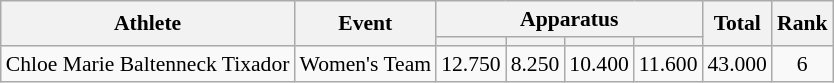<table class="wikitable" style="font-size:90%">
<tr>
<th rowspan=2>Athlete</th>
<th rowspan=2>Event</th>
<th colspan=4>Apparatus</th>
<th rowspan=2>Total</th>
<th rowspan=2>Rank</th>
</tr>
<tr style="font-size:95%">
<th></th>
<th></th>
<th></th>
<th></th>
</tr>
<tr align=center>
<td align=left>Chloe Marie Baltenneck Tixador</td>
<td align=left>Women's Team</td>
<td>12.750</td>
<td>8.250</td>
<td>10.400</td>
<td>11.600</td>
<td>43.000</td>
<td>6</td>
</tr>
</table>
